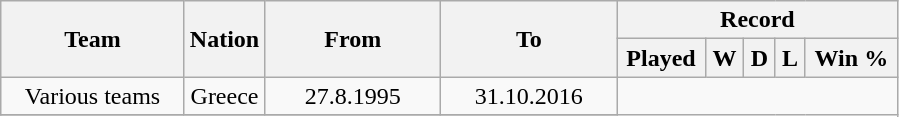<table class="wikitable" style="text-align: center;">
<tr>
<th rowspan="2" width="115">Team</th>
<th rowspan="2" width="30">Nation</th>
<th rowspan="2" width="110">From</th>
<th rowspan="2" width="110">To</th>
<th colspan="5" width="180">Record</th>
</tr>
<tr>
<th>Played</th>
<th>W</th>
<th>D</th>
<th>L</th>
<th>Win %</th>
</tr>
<tr>
<td align=center>Various teams</td>
<td>Greece</td>
<td align=center>27.8.1995</td>
<td align=center>31.10.2016<br></td>
</tr>
<tr>
</tr>
</table>
